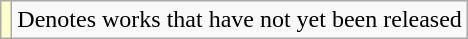<table class="wikitable">
<tr>
<td style="background:#FFFFCC;"></td>
<td>Denotes works that have not yet been released</td>
</tr>
</table>
